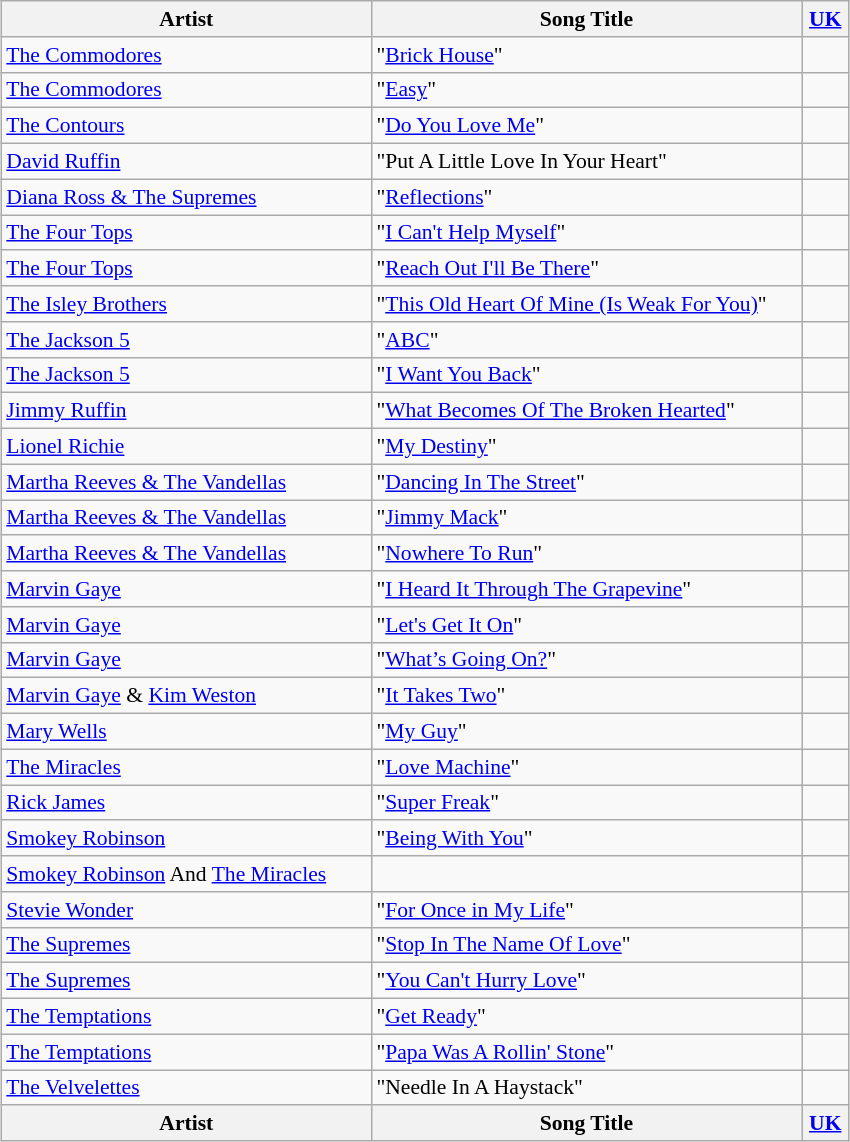<table class="wikitable sortable" style="font-size:90%; text-align:left; margin: 5px;">
<tr>
<th style="width:240px;">Artist</th>
<th style="width:280px;">Song Title</th>
<th width=25px><a href='#'>UK</a></th>
</tr>
<tr>
<td><a href='#'>The Commodores</a></td>
<td>"<a href='#'>Brick House</a>"</td>
<td></td>
</tr>
<tr>
<td><a href='#'>The Commodores</a></td>
<td>"<a href='#'>Easy</a>"</td>
<td></td>
</tr>
<tr>
<td><a href='#'>The Contours</a></td>
<td>"<a href='#'>Do You Love Me</a>"</td>
<td></td>
</tr>
<tr>
<td><a href='#'>David Ruffin</a></td>
<td>"Put A Little Love In Your Heart"</td>
<td></td>
</tr>
<tr>
<td><a href='#'>Diana Ross & The Supremes</a></td>
<td>"<a href='#'>Reflections</a>"</td>
<td></td>
</tr>
<tr>
<td><a href='#'>The Four Tops</a></td>
<td>"<a href='#'>I Can't Help Myself</a>"</td>
<td></td>
</tr>
<tr>
<td><a href='#'>The Four Tops</a></td>
<td>"<a href='#'>Reach Out I'll Be There</a>"</td>
<td></td>
</tr>
<tr>
<td><a href='#'>The Isley Brothers</a></td>
<td>"<a href='#'>This Old Heart Of Mine (Is Weak For You)</a>"</td>
<td></td>
</tr>
<tr>
<td><a href='#'>The Jackson 5</a></td>
<td>"<a href='#'>ABC</a>"</td>
<td></td>
</tr>
<tr>
<td><a href='#'>The Jackson 5</a></td>
<td>"<a href='#'>I Want You Back</a>"</td>
<td></td>
</tr>
<tr>
<td><a href='#'>Jimmy Ruffin</a></td>
<td>"<a href='#'>What Becomes Of The Broken Hearted</a>"</td>
<td></td>
</tr>
<tr>
<td><a href='#'>Lionel Richie</a></td>
<td>"<a href='#'>My Destiny</a>"</td>
<td></td>
</tr>
<tr>
<td><a href='#'>Martha Reeves & The Vandellas</a></td>
<td>"<a href='#'>Dancing In The Street</a>"</td>
<td></td>
</tr>
<tr>
<td><a href='#'>Martha Reeves & The Vandellas</a></td>
<td>"<a href='#'>Jimmy Mack</a>"</td>
<td></td>
</tr>
<tr>
<td><a href='#'>Martha Reeves & The Vandellas</a></td>
<td>"<a href='#'>Nowhere To Run</a>"</td>
<td></td>
</tr>
<tr>
<td><a href='#'>Marvin Gaye</a></td>
<td>"<a href='#'>I Heard It Through The Grapevine</a>"</td>
<td></td>
</tr>
<tr>
<td><a href='#'>Marvin Gaye</a></td>
<td>"<a href='#'>Let's Get It On</a>"</td>
<td></td>
</tr>
<tr>
<td><a href='#'>Marvin Gaye</a></td>
<td>"<a href='#'>What’s Going On?</a>"</td>
<td></td>
</tr>
<tr>
<td><a href='#'>Marvin Gaye</a> & <a href='#'>Kim Weston</a></td>
<td>"<a href='#'>It Takes Two</a>"</td>
<td></td>
</tr>
<tr>
<td><a href='#'>Mary Wells</a></td>
<td>"<a href='#'>My Guy</a>"</td>
<td></td>
</tr>
<tr>
<td><a href='#'>The Miracles</a></td>
<td>"<a href='#'>Love Machine</a>"</td>
<td></td>
</tr>
<tr>
<td><a href='#'>Rick James</a></td>
<td>"<a href='#'>Super Freak</a>"</td>
<td></td>
</tr>
<tr>
<td><a href='#'>Smokey Robinson</a></td>
<td>"<a href='#'>Being With You</a>"</td>
<td></td>
</tr>
<tr>
<td><a href='#'>Smokey Robinson</a> And <a href='#'>The Miracles</a></td>
<td></td>
<td></td>
</tr>
<tr>
<td><a href='#'>Stevie Wonder</a></td>
<td>"<a href='#'>For Once in My Life</a>"</td>
<td></td>
</tr>
<tr>
<td><a href='#'>The Supremes</a></td>
<td>"<a href='#'>Stop In The Name Of Love</a>"</td>
<td></td>
</tr>
<tr>
<td><a href='#'>The Supremes</a></td>
<td>"<a href='#'>You Can't Hurry Love</a>"</td>
<td></td>
</tr>
<tr>
<td><a href='#'>The Temptations</a></td>
<td>"<a href='#'>Get Ready</a>"</td>
<td></td>
</tr>
<tr>
<td><a href='#'>The Temptations</a></td>
<td>"<a href='#'>Papa Was A Rollin' Stone</a>"</td>
<td></td>
</tr>
<tr>
<td><a href='#'>The Velvelettes</a></td>
<td>"Needle In A Haystack"</td>
<td></td>
</tr>
<tr class="sortbottom">
<th>Artist</th>
<th>Song Title</th>
<th><a href='#'>UK</a></th>
</tr>
</table>
